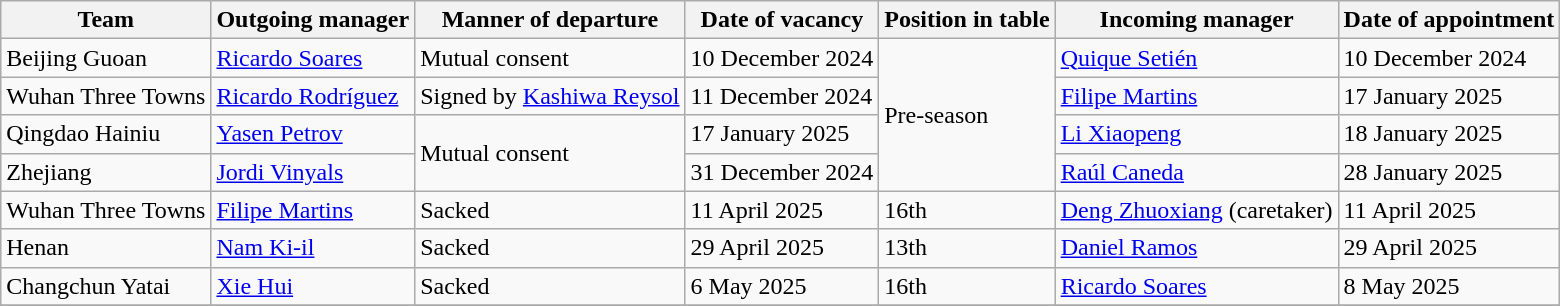<table class="wikitable">
<tr>
<th>Team</th>
<th>Outgoing manager</th>
<th>Manner of departure</th>
<th>Date of vacancy</th>
<th>Position in table</th>
<th>Incoming manager</th>
<th>Date of appointment</th>
</tr>
<tr>
<td>Beijing Guoan</td>
<td> <a href='#'>Ricardo Soares</a></td>
<td>Mutual consent</td>
<td>10 December 2024</td>
<td rowspan="4">Pre-season</td>
<td> <a href='#'>Quique Setién</a></td>
<td>10 December 2024</td>
</tr>
<tr>
<td>Wuhan Three Towns</td>
<td> <a href='#'>Ricardo Rodríguez</a></td>
<td>Signed by  <a href='#'>Kashiwa Reysol</a></td>
<td>11 December 2024</td>
<td> <a href='#'>Filipe Martins</a></td>
<td>17 January 2025</td>
</tr>
<tr>
<td>Qingdao Hainiu</td>
<td> <a href='#'>Yasen Petrov</a></td>
<td rowspan="2">Mutual consent</td>
<td>17 January 2025</td>
<td> <a href='#'>Li Xiaopeng</a></td>
<td>18 January 2025</td>
</tr>
<tr>
<td>Zhejiang</td>
<td> <a href='#'>Jordi Vinyals</a></td>
<td>31 December 2024</td>
<td> <a href='#'>Raúl Caneda</a></td>
<td>28 January 2025</td>
</tr>
<tr>
<td>Wuhan Three Towns</td>
<td> <a href='#'>Filipe Martins</a></td>
<td>Sacked</td>
<td>11 April 2025</td>
<td>16th</td>
<td> <a href='#'>Deng Zhuoxiang</a> (caretaker)</td>
<td>11 April 2025</td>
</tr>
<tr>
<td>Henan</td>
<td> <a href='#'>Nam Ki-il</a></td>
<td>Sacked</td>
<td>29 April 2025</td>
<td>13th</td>
<td> <a href='#'>Daniel Ramos</a></td>
<td>29 April 2025</td>
</tr>
<tr>
<td>Changchun Yatai</td>
<td> <a href='#'>Xie Hui</a></td>
<td>Sacked</td>
<td>6 May 2025</td>
<td>16th</td>
<td> <a href='#'>Ricardo Soares</a></td>
<td>8 May 2025</td>
</tr>
<tr>
</tr>
</table>
